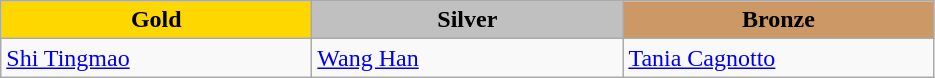<table class="wikitable" style="text-align:left">
<tr align="center">
<td width=200 bgcolor=gold><strong>Gold</strong></td>
<td width=200 bgcolor=silver><strong>Silver</strong></td>
<td width=200 bgcolor=CC9966><strong>Bronze</strong></td>
</tr>
<tr>
<td><a href='#'>Shi Tingmao</a><br> <em></em></td>
<td><a href='#'>Wang Han</a><br> <em></em></td>
<td><a href='#'>Tania Cagnotto</a><br> <em></em></td>
</tr>
</table>
